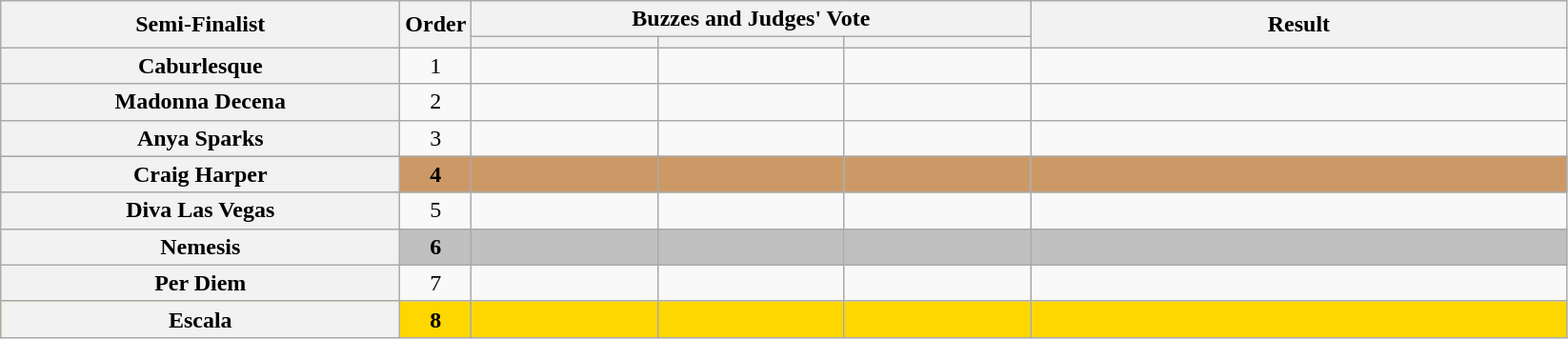<table class="wikitable plainrowheaders sortable" style="text-align:center;">
<tr>
<th scope="col" rowspan="2" class="unsortable" style="width:17em;">Semi-Finalist</th>
<th scope="col" rowspan="2" style="width:1em;">Order</th>
<th scope="col" colspan="3" class="unsortable" style="width:24em;">Buzzes and Judges' Vote</th>
<th scope="col" rowspan="2" style="width:23em;">Result</th>
</tr>
<tr>
<th scope="col" class="unsortable" style="width:6em;"></th>
<th scope="col" class="unsortable" style="width:6em;"></th>
<th scope="col" class="unsortable" style="width:6em;"></th>
</tr>
<tr>
<th scope="row">Caburlesque</th>
<td>1</td>
<td style="text-align:center;"></td>
<td style="text-align:center;"></td>
<td style="text-align:center;"></td>
<td></td>
</tr>
<tr>
<th scope="row">Madonna Decena</th>
<td>2</td>
<td style="text-align:center;"></td>
<td style="text-align:center;"></td>
<td style="text-align:center;"></td>
<td></td>
</tr>
<tr>
<th scope="row">Anya Sparks</th>
<td>3</td>
<td style="text-align:center;"></td>
<td style="text-align:center;"></td>
<td style="text-align:center;"></td>
<td></td>
</tr>
<tr bgcolor=#c96>
<th scope="row"><strong>Craig Harper</strong></th>
<td><strong>4</strong></td>
<td style="text-align:center;"></td>
<td style="text-align:center;"></td>
<td style="text-align:center;"></td>
<td><strong></strong></td>
</tr>
<tr>
<th scope="row">Diva Las Vegas</th>
<td>5</td>
<td style="text-align:center;"></td>
<td style="text-align:center;"></td>
<td style="text-align:center;"></td>
<td></td>
</tr>
<tr bgcolor=silver>
<th scope="row"><strong>Nemesis</strong></th>
<td><strong>6</strong></td>
<td style="text-align:center;"></td>
<td style="text-align:center;"></td>
<td style="text-align:center;"></td>
<td><strong></strong></td>
</tr>
<tr>
<th scope="row">Per Diem</th>
<td>7</td>
<td style="text-align:center;"></td>
<td style="text-align:center;"></td>
<td style="text-align:center;"></td>
<td></td>
</tr>
<tr bgcolor=gold>
<th scope="row"><strong>Escala</strong></th>
<td><strong>8</strong></td>
<td style="text-align:center;"></td>
<td style="text-align:center;"></td>
<td style="text-align:center;"></td>
<td><strong></strong></td>
</tr>
</table>
